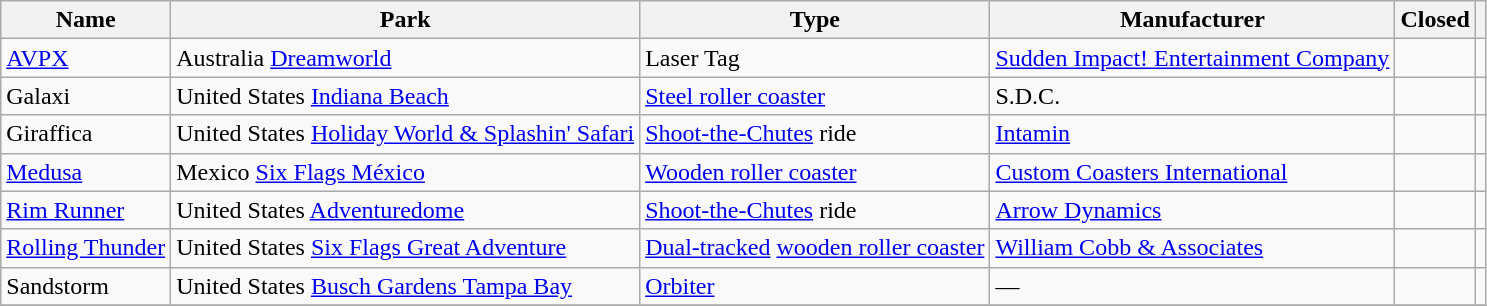<table class="wikitable sortable">
<tr>
<th>Name</th>
<th>Park</th>
<th>Type</th>
<th>Manufacturer</th>
<th>Closed</th>
<th class="unsortable"></th>
</tr>
<tr>
<td><a href='#'>AVPX</a></td>
<td>Australia <a href='#'>Dreamworld</a></td>
<td>Laser Tag</td>
<td><a href='#'>Sudden Impact! Entertainment Company</a></td>
<td></td>
<td></td>
</tr>
<tr>
<td>Galaxi</td>
<td>United States <a href='#'>Indiana Beach</a></td>
<td><a href='#'>Steel roller coaster</a></td>
<td>S.D.C.</td>
<td></td>
<td></td>
</tr>
<tr>
<td>Giraffica</td>
<td>United States <a href='#'>Holiday World & Splashin' Safari</a></td>
<td><a href='#'>Shoot-the-Chutes</a> ride</td>
<td><a href='#'>Intamin</a></td>
<td></td>
<td></td>
</tr>
<tr>
<td><a href='#'>Medusa</a></td>
<td>Mexico <a href='#'>Six Flags México</a></td>
<td><a href='#'>Wooden roller coaster</a></td>
<td><a href='#'>Custom Coasters International</a></td>
<td></td>
<td></td>
</tr>
<tr>
<td><a href='#'>Rim Runner</a></td>
<td>United States <a href='#'>Adventuredome</a></td>
<td><a href='#'>Shoot-the-Chutes</a> ride</td>
<td><a href='#'>Arrow Dynamics</a></td>
<td></td>
<td></td>
</tr>
<tr>
<td><a href='#'>Rolling Thunder</a></td>
<td>United States <a href='#'>Six Flags Great Adventure</a></td>
<td><a href='#'>Dual-tracked</a> <a href='#'>wooden roller coaster</a></td>
<td><a href='#'>William Cobb & Associates</a></td>
<td></td>
<td></td>
</tr>
<tr>
<td>Sandstorm</td>
<td>United States <a href='#'>Busch Gardens Tampa Bay</a></td>
<td><a href='#'>Orbiter</a></td>
<td>—</td>
<td></td>
<td></td>
</tr>
<tr>
</tr>
</table>
